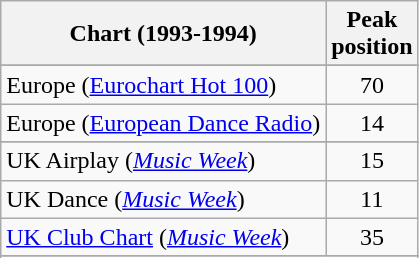<table class="wikitable sortable">
<tr>
<th>Chart (1993-1994)</th>
<th>Peak<br>position</th>
</tr>
<tr>
</tr>
<tr>
<td>Europe (<a href='#'>Eurochart Hot 100</a>)</td>
<td align="center">70</td>
</tr>
<tr>
<td>Europe (<a href='#'>European Dance Radio</a>)</td>
<td align="center">14</td>
</tr>
<tr>
</tr>
<tr>
</tr>
<tr>
</tr>
<tr>
</tr>
<tr>
<td>UK Airplay (<em><a href='#'>Music Week</a></em>)</td>
<td align="center">15</td>
</tr>
<tr>
<td>UK Dance (<em><a href='#'>Music Week</a></em>)</td>
<td align="center">11</td>
</tr>
<tr>
<td><a href='#'>UK Club Chart</a> (<em><a href='#'>Music Week</a></em>)</td>
<td align="center">35</td>
</tr>
<tr>
</tr>
<tr>
</tr>
<tr>
</tr>
<tr>
</tr>
<tr>
</tr>
</table>
